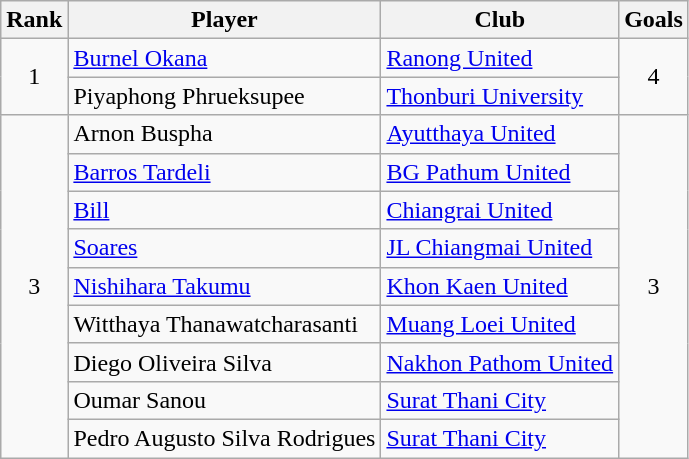<table class="wikitable sortable" style="text-align:center">
<tr>
<th>Rank</th>
<th>Player</th>
<th>Club</th>
<th>Goals</th>
</tr>
<tr>
<td rowspan="2">1</td>
<td align=left> <a href='#'>Burnel Okana</a></td>
<td align=left><a href='#'>Ranong United</a></td>
<td rowspan="2">4</td>
</tr>
<tr>
<td align=left> Piyaphong Phrueksupee</td>
<td align=left><a href='#'>Thonburi University</a></td>
</tr>
<tr>
<td rowspan="9">3</td>
<td align=left> Arnon Buspha</td>
<td align=left><a href='#'>Ayutthaya United</a></td>
<td rowspan="9">3</td>
</tr>
<tr>
<td align=left> <a href='#'>Barros Tardeli</a></td>
<td align=left><a href='#'>BG Pathum United</a></td>
</tr>
<tr>
<td align=left> <a href='#'>Bill</a></td>
<td align=left><a href='#'>Chiangrai United</a></td>
</tr>
<tr>
<td align=left> <a href='#'>Soares</a></td>
<td align=left><a href='#'>JL Chiangmai United</a></td>
</tr>
<tr>
<td align=left> <a href='#'>Nishihara Takumu</a></td>
<td align=left><a href='#'>Khon Kaen United</a></td>
</tr>
<tr>
<td align=left> Witthaya Thanawatcharasanti</td>
<td align=left><a href='#'>Muang Loei United</a></td>
</tr>
<tr>
<td align=left> Diego Oliveira Silva</td>
<td align=left><a href='#'>Nakhon Pathom United</a></td>
</tr>
<tr>
<td align=left> Oumar Sanou</td>
<td align=left><a href='#'>Surat Thani City</a></td>
</tr>
<tr>
<td align=left> Pedro Augusto Silva Rodrigues</td>
<td align=left><a href='#'>Surat Thani City</a></td>
</tr>
</table>
